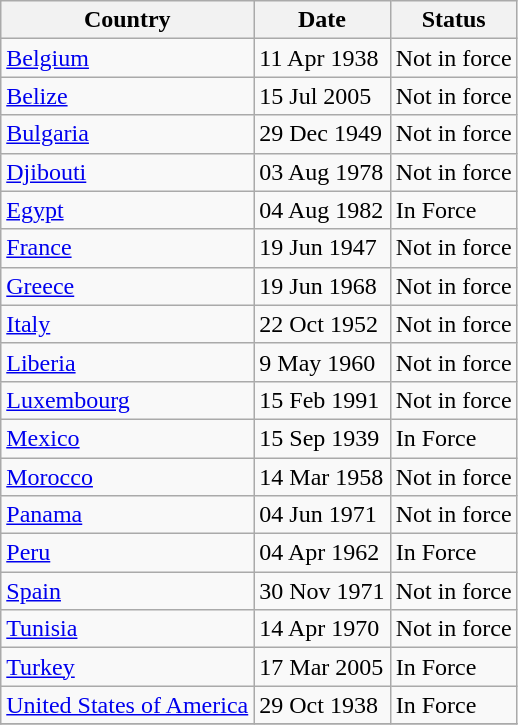<table class="wikitable">
<tr>
<th>Country</th>
<th>Date</th>
<th>Status</th>
</tr>
<tr>
<td><a href='#'>Belgium</a></td>
<td>11 Apr 1938</td>
<td>Not in force</td>
</tr>
<tr>
<td><a href='#'>Belize</a></td>
<td>15 Jul 2005</td>
<td>Not in force</td>
</tr>
<tr>
<td><a href='#'>Bulgaria</a></td>
<td>29 Dec 1949</td>
<td>Not in force</td>
</tr>
<tr>
<td><a href='#'>Djibouti</a></td>
<td>03 Aug 1978</td>
<td>Not in force</td>
</tr>
<tr>
<td><a href='#'>Egypt</a></td>
<td>04 Aug 1982</td>
<td>In Force</td>
</tr>
<tr>
<td><a href='#'>France</a></td>
<td>19 Jun 1947</td>
<td>Not in force</td>
</tr>
<tr>
<td><a href='#'>Greece</a></td>
<td>19 Jun 1968</td>
<td>Not in force</td>
</tr>
<tr>
<td><a href='#'>Italy</a></td>
<td>22 Oct 1952</td>
<td>Not in force</td>
</tr>
<tr>
<td><a href='#'>Liberia</a></td>
<td>9 May 1960</td>
<td>Not in force</td>
</tr>
<tr>
<td><a href='#'>Luxembourg</a></td>
<td>15 Feb 1991</td>
<td>Not in force</td>
</tr>
<tr>
<td><a href='#'>Mexico</a></td>
<td>15 Sep 1939</td>
<td>In Force</td>
</tr>
<tr>
<td><a href='#'>Morocco</a></td>
<td>14 Mar 1958</td>
<td>Not in force</td>
</tr>
<tr>
<td><a href='#'>Panama</a></td>
<td>04 Jun 1971</td>
<td>Not in force</td>
</tr>
<tr>
<td><a href='#'>Peru</a></td>
<td>04 Apr 1962</td>
<td>In Force</td>
</tr>
<tr>
<td><a href='#'>Spain</a></td>
<td>30 Nov 1971</td>
<td>Not in force</td>
</tr>
<tr>
<td><a href='#'>Tunisia</a></td>
<td>14 Apr 1970</td>
<td>Not in force</td>
</tr>
<tr>
<td><a href='#'>Turkey</a></td>
<td>17 Mar 2005</td>
<td>In Force</td>
</tr>
<tr>
<td><a href='#'>United States of America</a></td>
<td>29 Oct 1938</td>
<td>In Force</td>
</tr>
<tr>
</tr>
</table>
